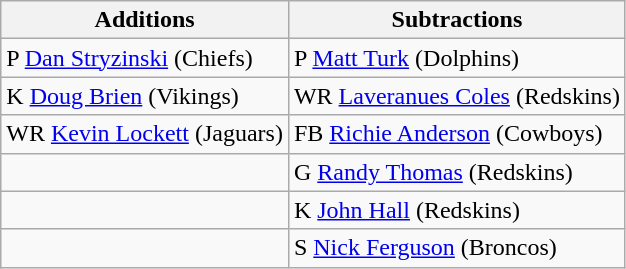<table class="wikitable">
<tr>
<th>Additions</th>
<th>Subtractions</th>
</tr>
<tr>
<td>P <a href='#'>Dan Stryzinski</a> (Chiefs)</td>
<td>P <a href='#'>Matt Turk</a> (Dolphins)</td>
</tr>
<tr>
<td>K <a href='#'>Doug Brien</a> (Vikings)</td>
<td>WR <a href='#'>Laveranues Coles</a> (Redskins)</td>
</tr>
<tr>
<td>WR <a href='#'>Kevin Lockett</a> (Jaguars)</td>
<td>FB <a href='#'>Richie Anderson</a> (Cowboys)</td>
</tr>
<tr>
<td></td>
<td>G <a href='#'>Randy Thomas</a> (Redskins)</td>
</tr>
<tr>
<td></td>
<td>K <a href='#'>John Hall</a> (Redskins)</td>
</tr>
<tr>
<td></td>
<td>S <a href='#'>Nick Ferguson</a> (Broncos)</td>
</tr>
</table>
